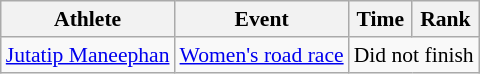<table class="wikitable" style="font-size:90%">
<tr>
<th>Athlete</th>
<th>Event</th>
<th>Time</th>
<th>Rank</th>
</tr>
<tr align=center>
<td align=left><a href='#'>Jutatip Maneephan</a></td>
<td align=left><a href='#'>Women's road race</a></td>
<td colspan=2>Did not finish</td>
</tr>
</table>
